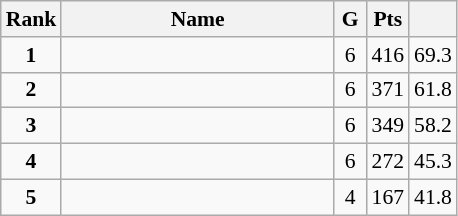<table class="wikitable" style="text-align:center; font-size:90%;">
<tr>
<th width=10px>Rank</th>
<th width=175px>Name</th>
<th width=15px>G</th>
<th width=10px>Pts</th>
<th width=10px></th>
</tr>
<tr>
<td><strong>1</strong></td>
<td align=left><strong></strong></td>
<td>6</td>
<td>416</td>
<td>69.3</td>
</tr>
<tr>
<td><strong>2</strong></td>
<td align=left></td>
<td>6</td>
<td>371</td>
<td>61.8</td>
</tr>
<tr>
<td><strong>3</strong></td>
<td align=left></td>
<td>6</td>
<td>349</td>
<td>58.2</td>
</tr>
<tr>
<td><strong>4</strong></td>
<td align=left></td>
<td>6</td>
<td>272</td>
<td>45.3</td>
</tr>
<tr>
<td><strong>5</strong></td>
<td align=left></td>
<td>4</td>
<td>167</td>
<td>41.8</td>
</tr>
</table>
